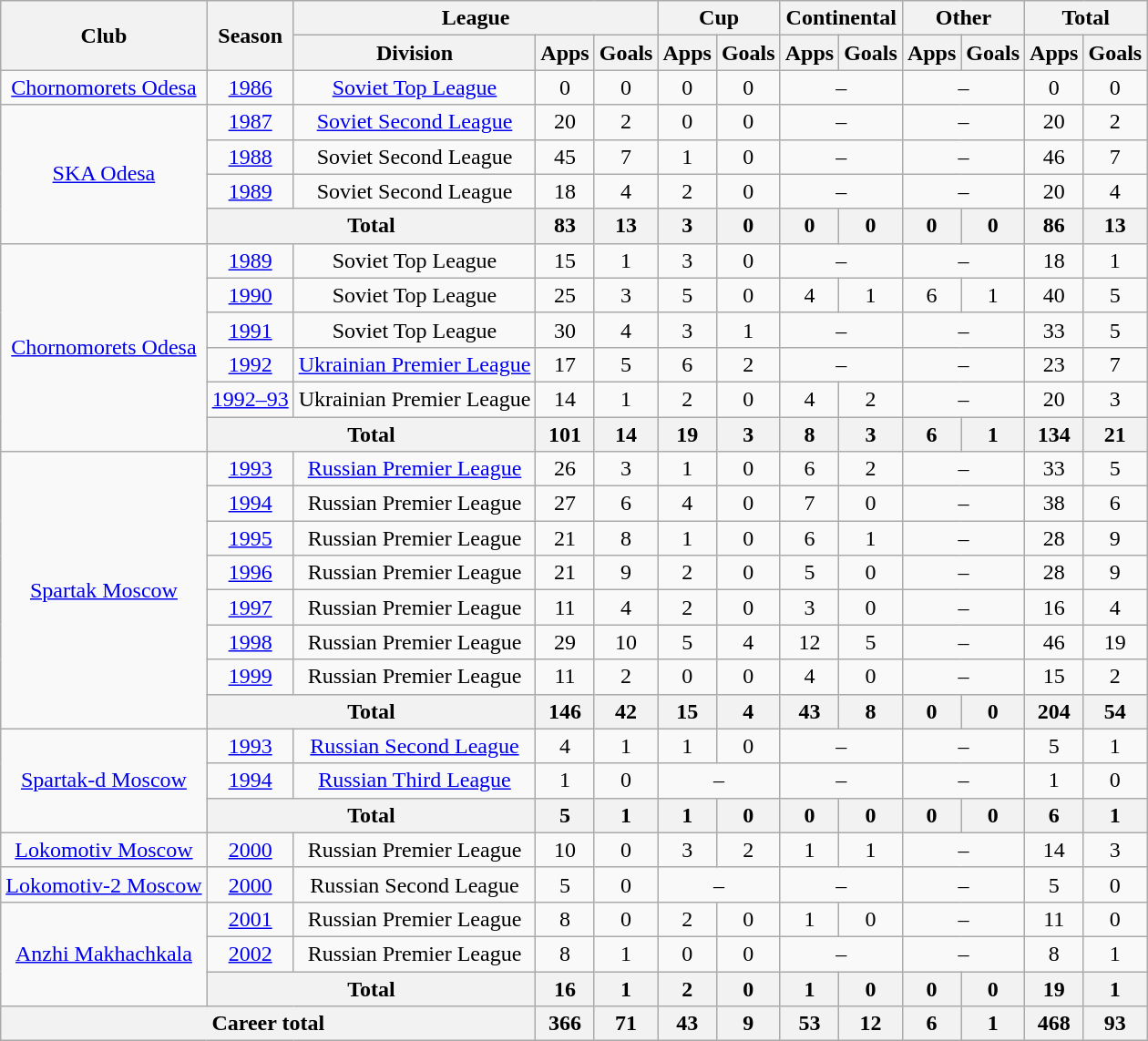<table class="wikitable" style="text-align: center;">
<tr>
<th rowspan=2>Club</th>
<th rowspan=2>Season</th>
<th colspan=3>League</th>
<th colspan=2>Cup</th>
<th colspan=2>Continental</th>
<th colspan=2>Other</th>
<th colspan=2>Total</th>
</tr>
<tr>
<th>Division</th>
<th>Apps</th>
<th>Goals</th>
<th>Apps</th>
<th>Goals</th>
<th>Apps</th>
<th>Goals</th>
<th>Apps</th>
<th>Goals</th>
<th>Apps</th>
<th>Goals</th>
</tr>
<tr>
<td><a href='#'>Chornomorets Odesa</a></td>
<td><a href='#'>1986</a></td>
<td><a href='#'>Soviet Top League</a></td>
<td>0</td>
<td>0</td>
<td>0</td>
<td>0</td>
<td colspan=2>–</td>
<td colspan=2>–</td>
<td>0</td>
<td>0</td>
</tr>
<tr>
<td rowspan="4"><a href='#'>SKA Odesa</a></td>
<td><a href='#'>1987</a></td>
<td><a href='#'>Soviet Second League</a></td>
<td>20</td>
<td>2</td>
<td>0</td>
<td>0</td>
<td colspan=2>–</td>
<td colspan=2>–</td>
<td>20</td>
<td>2</td>
</tr>
<tr>
<td><a href='#'>1988</a></td>
<td>Soviet Second League</td>
<td>45</td>
<td>7</td>
<td>1</td>
<td>0</td>
<td colspan=2>–</td>
<td colspan=2>–</td>
<td>46</td>
<td>7</td>
</tr>
<tr>
<td><a href='#'>1989</a></td>
<td>Soviet Second League</td>
<td>18</td>
<td>4</td>
<td>2</td>
<td>0</td>
<td colspan=2>–</td>
<td colspan=2>–</td>
<td>20</td>
<td>4</td>
</tr>
<tr>
<th colspan=2>Total</th>
<th>83</th>
<th>13</th>
<th>3</th>
<th>0</th>
<th>0</th>
<th>0</th>
<th>0</th>
<th>0</th>
<th>86</th>
<th>13</th>
</tr>
<tr>
<td rowspan="6"><a href='#'>Chornomorets Odesa</a></td>
<td><a href='#'>1989</a></td>
<td>Soviet Top League</td>
<td>15</td>
<td>1</td>
<td>3</td>
<td>0</td>
<td colspan=2>–</td>
<td colspan=2>–</td>
<td>18</td>
<td>1</td>
</tr>
<tr>
<td><a href='#'>1990</a></td>
<td>Soviet Top League</td>
<td>25</td>
<td>3</td>
<td>5</td>
<td>0</td>
<td>4</td>
<td>1</td>
<td>6</td>
<td>1</td>
<td>40</td>
<td>5</td>
</tr>
<tr>
<td><a href='#'>1991</a></td>
<td>Soviet Top League</td>
<td>30</td>
<td>4</td>
<td>3</td>
<td>1</td>
<td colspan=2>–</td>
<td colspan=2>–</td>
<td>33</td>
<td>5</td>
</tr>
<tr>
<td><a href='#'>1992</a></td>
<td><a href='#'>Ukrainian Premier League</a></td>
<td>17</td>
<td>5</td>
<td>6</td>
<td>2</td>
<td colspan=2>–</td>
<td colspan=2>–</td>
<td>23</td>
<td>7</td>
</tr>
<tr>
<td><a href='#'>1992–93</a></td>
<td>Ukrainian Premier League</td>
<td>14</td>
<td>1</td>
<td>2</td>
<td>0</td>
<td>4</td>
<td>2</td>
<td colspan=2>–</td>
<td>20</td>
<td>3</td>
</tr>
<tr>
<th colspan=2>Total</th>
<th>101</th>
<th>14</th>
<th>19</th>
<th>3</th>
<th>8</th>
<th>3</th>
<th>6</th>
<th>1</th>
<th>134</th>
<th>21</th>
</tr>
<tr>
<td rowspan="8"><a href='#'>Spartak Moscow</a></td>
<td><a href='#'>1993</a></td>
<td><a href='#'>Russian Premier League</a></td>
<td>26</td>
<td>3</td>
<td>1</td>
<td>0</td>
<td>6</td>
<td>2</td>
<td colspan=2>–</td>
<td>33</td>
<td>5</td>
</tr>
<tr>
<td><a href='#'>1994</a></td>
<td>Russian Premier League</td>
<td>27</td>
<td>6</td>
<td>4</td>
<td>0</td>
<td>7</td>
<td>0</td>
<td colspan=2>–</td>
<td>38</td>
<td>6</td>
</tr>
<tr>
<td><a href='#'>1995</a></td>
<td>Russian Premier League</td>
<td>21</td>
<td>8</td>
<td>1</td>
<td>0</td>
<td>6</td>
<td>1</td>
<td colspan=2>–</td>
<td>28</td>
<td>9</td>
</tr>
<tr>
<td><a href='#'>1996</a></td>
<td>Russian Premier League</td>
<td>21</td>
<td>9</td>
<td>2</td>
<td>0</td>
<td>5</td>
<td>0</td>
<td colspan=2>–</td>
<td>28</td>
<td>9</td>
</tr>
<tr>
<td><a href='#'>1997</a></td>
<td>Russian Premier League</td>
<td>11</td>
<td>4</td>
<td>2</td>
<td>0</td>
<td>3</td>
<td>0</td>
<td colspan=2>–</td>
<td>16</td>
<td>4</td>
</tr>
<tr>
<td><a href='#'>1998</a></td>
<td>Russian Premier League</td>
<td>29</td>
<td>10</td>
<td>5</td>
<td>4</td>
<td>12</td>
<td>5</td>
<td colspan=2>–</td>
<td>46</td>
<td>19</td>
</tr>
<tr>
<td><a href='#'>1999</a></td>
<td>Russian Premier League</td>
<td>11</td>
<td>2</td>
<td>0</td>
<td>0</td>
<td>4</td>
<td>0</td>
<td colspan=2>–</td>
<td>15</td>
<td>2</td>
</tr>
<tr>
<th colspan=2>Total</th>
<th>146</th>
<th>42</th>
<th>15</th>
<th>4</th>
<th>43</th>
<th>8</th>
<th>0</th>
<th>0</th>
<th>204</th>
<th>54</th>
</tr>
<tr>
<td rowspan="3"><a href='#'>Spartak-d Moscow</a></td>
<td><a href='#'>1993</a></td>
<td><a href='#'>Russian Second League</a></td>
<td>4</td>
<td>1</td>
<td>1</td>
<td>0</td>
<td colspan=2>–</td>
<td colspan=2>–</td>
<td>5</td>
<td>1</td>
</tr>
<tr>
<td><a href='#'>1994</a></td>
<td><a href='#'>Russian Third League</a></td>
<td>1</td>
<td>0</td>
<td colspan=2>–</td>
<td colspan=2>–</td>
<td colspan=2>–</td>
<td>1</td>
<td>0</td>
</tr>
<tr>
<th colspan=2>Total</th>
<th>5</th>
<th>1</th>
<th>1</th>
<th>0</th>
<th>0</th>
<th>0</th>
<th>0</th>
<th>0</th>
<th>6</th>
<th>1</th>
</tr>
<tr>
<td><a href='#'>Lokomotiv Moscow</a></td>
<td><a href='#'>2000</a></td>
<td>Russian Premier League</td>
<td>10</td>
<td>0</td>
<td>3</td>
<td>2</td>
<td>1</td>
<td>1</td>
<td colspan=2>–</td>
<td>14</td>
<td>3</td>
</tr>
<tr>
<td><a href='#'>Lokomotiv-2 Moscow</a></td>
<td><a href='#'>2000</a></td>
<td>Russian Second League</td>
<td>5</td>
<td>0</td>
<td colspan=2>–</td>
<td colspan=2>–</td>
<td colspan=2>–</td>
<td>5</td>
<td>0</td>
</tr>
<tr>
<td rowspan="3"><a href='#'>Anzhi Makhachkala</a></td>
<td><a href='#'>2001</a></td>
<td>Russian Premier League</td>
<td>8</td>
<td>0</td>
<td>2</td>
<td>0</td>
<td>1</td>
<td>0</td>
<td colspan=2>–</td>
<td>11</td>
<td>0</td>
</tr>
<tr>
<td><a href='#'>2002</a></td>
<td>Russian Premier League</td>
<td>8</td>
<td>1</td>
<td>0</td>
<td>0</td>
<td colspan=2>–</td>
<td colspan=2>–</td>
<td>8</td>
<td>1</td>
</tr>
<tr>
<th colspan=2>Total</th>
<th>16</th>
<th>1</th>
<th>2</th>
<th>0</th>
<th>1</th>
<th>0</th>
<th>0</th>
<th>0</th>
<th>19</th>
<th>1</th>
</tr>
<tr>
<th colspan=3>Career total</th>
<th>366</th>
<th>71</th>
<th>43</th>
<th>9</th>
<th>53</th>
<th>12</th>
<th>6</th>
<th>1</th>
<th>468</th>
<th>93</th>
</tr>
</table>
